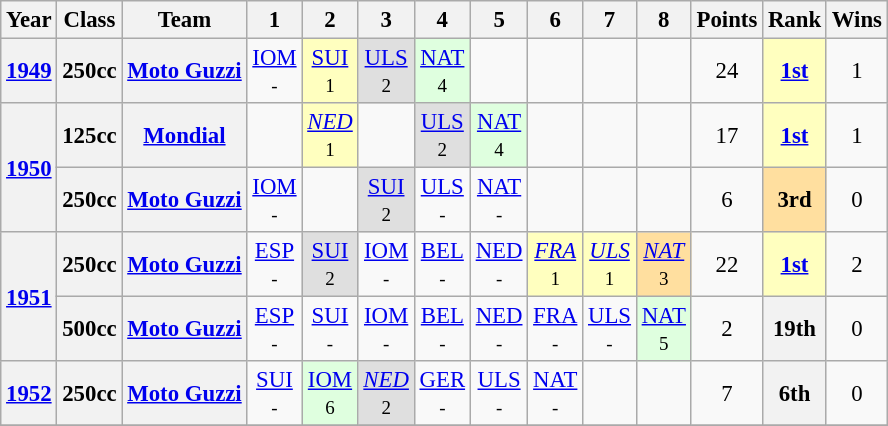<table class="wikitable" style="text-align:center; font-size:95%">
<tr>
<th>Year</th>
<th>Class</th>
<th>Team</th>
<th>1</th>
<th>2</th>
<th>3</th>
<th>4</th>
<th>5</th>
<th>6</th>
<th>7</th>
<th>8</th>
<th>Points</th>
<th>Rank</th>
<th>Wins</th>
</tr>
<tr>
<th><a href='#'>1949</a></th>
<th>250cc</th>
<th><a href='#'>Moto Guzzi</a></th>
<td><a href='#'>IOM</a><br><small>-</small></td>
<td style="background:#FFFFBF;"><a href='#'>SUI</a><br><small>1</small></td>
<td style="background:#DFDFDF;"><a href='#'>ULS</a><br><small>2</small></td>
<td style="background:#DFFFDF;"><a href='#'>NAT</a><br><small>4</small></td>
<td></td>
<td></td>
<td></td>
<td></td>
<td>24</td>
<td style="background:#FFFFBF;"><strong><a href='#'>1st</a></strong></td>
<td>1</td>
</tr>
<tr>
<th rowspan=2><a href='#'>1950</a></th>
<th>125cc</th>
<th><a href='#'>Mondial</a></th>
<td></td>
<td style="background:#FFFFBF;"><em><a href='#'>NED</a></em><br><small>1</small></td>
<td></td>
<td style="background:#DFDFDF;"><a href='#'>ULS</a><br><small>2</small></td>
<td style="background:#DFFFDF;"><a href='#'>NAT</a><br><small>4</small></td>
<td></td>
<td></td>
<td></td>
<td>17</td>
<td style="background:#FFFFBF;"><strong><a href='#'>1st</a></strong></td>
<td>1</td>
</tr>
<tr>
<th>250cc</th>
<th><a href='#'>Moto Guzzi</a></th>
<td><a href='#'>IOM</a><br><small>-</small></td>
<td></td>
<td style="background:#DFDFDF;"><a href='#'>SUI</a><br><small>2</small></td>
<td><a href='#'>ULS</a><br><small>-</small></td>
<td><a href='#'>NAT</a><br><small>-</small></td>
<td></td>
<td></td>
<td></td>
<td>6</td>
<td style="background:#FFDF9F;"><strong>3rd</strong></td>
<td>0</td>
</tr>
<tr>
<th rowspan=2><a href='#'>1951</a></th>
<th>250cc</th>
<th><a href='#'>Moto Guzzi</a></th>
<td><a href='#'>ESP</a><br><small>-</small></td>
<td style="background:#DFDFDF;"><a href='#'>SUI</a><br><small>2</small></td>
<td><a href='#'>IOM</a><br><small>-</small></td>
<td><a href='#'>BEL</a><br><small>-</small></td>
<td><a href='#'>NED</a><br><small>-</small></td>
<td style="background:#FFFFBF;"><em><a href='#'>FRA</a></em><br><small>1</small></td>
<td style="background:#FFFFBF;"><em><a href='#'>ULS</a></em><br><small>1</small></td>
<td style="background:#FFDF9F;"><em><a href='#'>NAT</a></em><br><small>3</small></td>
<td>22</td>
<td style="background:#FFFFBF;"><strong><a href='#'>1st</a></strong></td>
<td>2</td>
</tr>
<tr>
<th>500cc</th>
<th><a href='#'>Moto Guzzi</a></th>
<td><a href='#'>ESP</a><br><small>-</small></td>
<td><a href='#'>SUI</a><br><small>-</small></td>
<td><a href='#'>IOM</a><br><small>-</small></td>
<td><a href='#'>BEL</a><br><small>-</small></td>
<td><a href='#'>NED</a><br><small>-</small></td>
<td><a href='#'>FRA</a><br><small>-</small></td>
<td><a href='#'>ULS</a><br><small>-</small></td>
<td style="background:#DFFFDF;"><a href='#'>NAT</a><br><small>5</small></td>
<td>2</td>
<th>19th</th>
<td>0</td>
</tr>
<tr>
<th><a href='#'>1952</a></th>
<th>250cc</th>
<th><a href='#'>Moto Guzzi</a></th>
<td><a href='#'>SUI</a><br><small>-</small></td>
<td style="background:#DFFFDF;"><a href='#'>IOM</a><br><small>6</small></td>
<td style="background:#DFDFDF;"><em><a href='#'>NED</a></em><br><small>2</small></td>
<td><a href='#'>GER</a><br><small>-</small></td>
<td><a href='#'>ULS</a><br><small>-</small></td>
<td><a href='#'>NAT</a><br><small>-</small></td>
<td></td>
<td></td>
<td>7</td>
<th>6th</th>
<td>0</td>
</tr>
<tr>
</tr>
</table>
